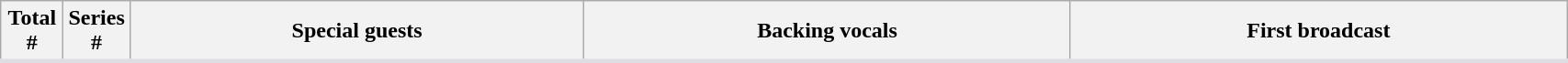<table class="wikitable plainrowheaders" style="background: White; border-bottom: 3px solid #dedde2; width:90%">
<tr>
<th style="width:4%;">Total<br>#</th>
<th style="width:4%;">Series<br>#</th>
<th>Special guests</th>
<th>Backing vocals</th>
<th>First broadcast<br>




</th>
</tr>
</table>
